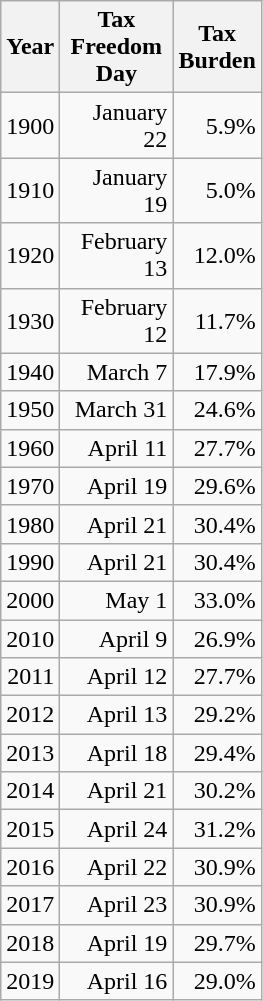<table class="wikitable sortable mw-collapsible" style="text-align: right">
<tr>
<th scope="col">Year</th>
<th scope="col" width="68">Tax Freedom Day</th>
<th scope="col" width="40">Tax Burden</th>
</tr>
<tr>
<td>1900</td>
<td>January 22</td>
<td>5.9%</td>
</tr>
<tr>
<td>1910</td>
<td>January 19</td>
<td>5.0%</td>
</tr>
<tr>
<td>1920</td>
<td>February 13</td>
<td>12.0%</td>
</tr>
<tr>
<td>1930</td>
<td>February 12</td>
<td>11.7%</td>
</tr>
<tr>
<td>1940</td>
<td>March 7</td>
<td>17.9%</td>
</tr>
<tr>
<td>1950</td>
<td>March 31</td>
<td>24.6%</td>
</tr>
<tr>
<td>1960</td>
<td>April 11</td>
<td>27.7%</td>
</tr>
<tr>
<td>1970</td>
<td>April 19</td>
<td>29.6%</td>
</tr>
<tr>
<td>1980</td>
<td>April 21</td>
<td>30.4%</td>
</tr>
<tr>
<td>1990</td>
<td>April 21</td>
<td>30.4%</td>
</tr>
<tr>
<td>2000</td>
<td>May 1</td>
<td>33.0%</td>
</tr>
<tr>
<td>2010</td>
<td>April 9</td>
<td>26.9%</td>
</tr>
<tr>
<td>2011</td>
<td>April 12</td>
<td>27.7%</td>
</tr>
<tr>
<td>2012</td>
<td>April 13</td>
<td>29.2%</td>
</tr>
<tr>
<td>2013</td>
<td>April 18</td>
<td>29.4%</td>
</tr>
<tr>
<td>2014</td>
<td>April 21</td>
<td>30.2%</td>
</tr>
<tr>
<td>2015</td>
<td>April 24</td>
<td>31.2%</td>
</tr>
<tr>
<td>2016</td>
<td>April 22</td>
<td>30.9%</td>
</tr>
<tr>
<td>2017</td>
<td>April 23</td>
<td>30.9%</td>
</tr>
<tr>
<td>2018</td>
<td>April 19</td>
<td>29.7%</td>
</tr>
<tr>
<td>2019</td>
<td>April 16</td>
<td>29.0%</td>
</tr>
</table>
